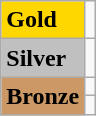<table class="wikitable">
<tr>
<td bgcolor="gold"><strong>Gold</strong></td>
<td></td>
</tr>
<tr>
<td bgcolor="silver"><strong>Silver</strong></td>
<td></td>
</tr>
<tr>
<td rowspan="2" bgcolor="#cc9966"><strong>Bronze</strong></td>
<td></td>
</tr>
<tr>
<td></td>
</tr>
</table>
